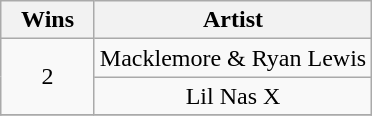<table class="wikitable" style="text-align:center;">
<tr>
<th scope="col" width="55">Wins</th>
<th scope="col" align="center">Artist</th>
</tr>
<tr>
<td rowspan=2 style="text-align:center">2</td>
<td>Macklemore & Ryan Lewis</td>
</tr>
<tr>
<td>Lil Nas X</td>
</tr>
<tr>
</tr>
</table>
